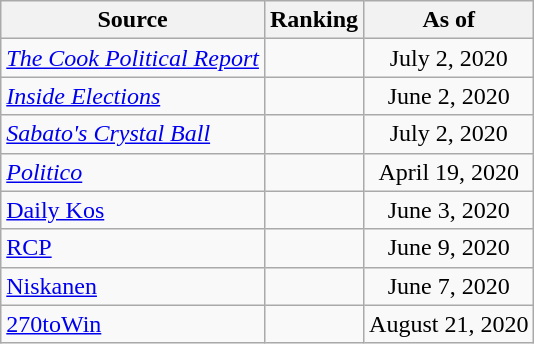<table class="wikitable" style="text-align:center">
<tr>
<th>Source</th>
<th>Ranking</th>
<th>As of</th>
</tr>
<tr>
<td align=left><em><a href='#'>The Cook Political Report</a></em></td>
<td></td>
<td>July 2, 2020</td>
</tr>
<tr>
<td align=left><em><a href='#'>Inside Elections</a></em></td>
<td></td>
<td>June 2, 2020</td>
</tr>
<tr>
<td align=left><em><a href='#'>Sabato's Crystal Ball</a></em></td>
<td></td>
<td>July 2, 2020</td>
</tr>
<tr>
<td align="left"><em><a href='#'>Politico</a></em></td>
<td></td>
<td>April 19, 2020</td>
</tr>
<tr>
<td align="left"><a href='#'>Daily Kos</a></td>
<td></td>
<td>June 3, 2020</td>
</tr>
<tr>
<td align="left"><a href='#'>RCP</a></td>
<td></td>
<td>June 9, 2020</td>
</tr>
<tr>
<td align="left"><a href='#'>Niskanen</a></td>
<td></td>
<td>June 7, 2020</td>
</tr>
<tr>
<td align="left"><a href='#'>270toWin</a></td>
<td></td>
<td>August 21, 2020</td>
</tr>
</table>
